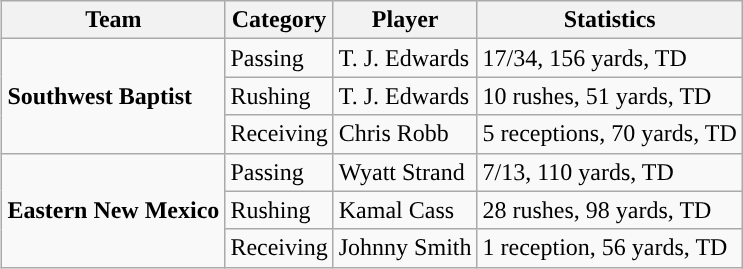<table class="wikitable" style="float: right;">
<tr>
<th>Team</th>
<th>Category</th>
<th>Player</th>
<th>Statistics</th>
</tr>
<tr>
<td rowspan=3><strong>Southwest Baptist</strong></td>
<td>Passing</td>
<td>T. J. Edwards</td>
<td>17/34, 156 yards, TD</td>
</tr>
<tr>
<td>Rushing</td>
<td>T. J. Edwards</td>
<td>10 rushes, 51 yards, TD</td>
</tr>
<tr>
<td>Receiving</td>
<td>Chris Robb</td>
<td>5 receptions, 70 yards, TD</td>
</tr>
<tr>
<td rowspan=3><strong>Eastern New Mexico</strong></td>
<td>Passing</td>
<td>Wyatt Strand</td>
<td>7/13, 110 yards, TD</td>
</tr>
<tr>
<td>Rushing</td>
<td>Kamal Cass</td>
<td>28 rushes, 98 yards, TD</td>
</tr>
<tr>
<td>Receiving</td>
<td>Johnny Smith</td>
<td>1 reception, 56 yards, TD</td>
</tr>
</table>
